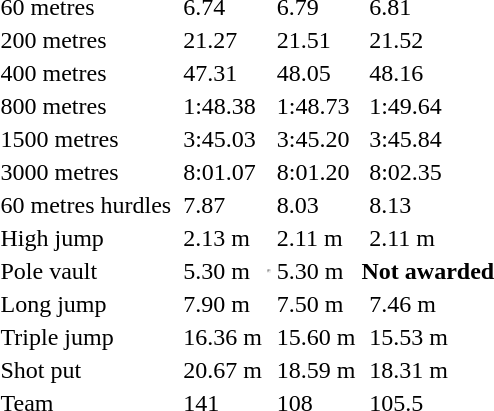<table>
<tr>
<td>60 metres</td>
<td></td>
<td>6.74</td>
<td></td>
<td>6.79</td>
<td></td>
<td>6.81</td>
</tr>
<tr>
<td>200 metres</td>
<td></td>
<td>21.27</td>
<td></td>
<td>21.51</td>
<td></td>
<td>21.52</td>
</tr>
<tr>
<td>400 metres</td>
<td></td>
<td>47.31</td>
<td></td>
<td>48.05</td>
<td></td>
<td>48.16</td>
</tr>
<tr>
<td>800 metres</td>
<td></td>
<td>1:48.38</td>
<td></td>
<td>1:48.73</td>
<td></td>
<td>1:49.64</td>
</tr>
<tr>
<td>1500 metres</td>
<td></td>
<td>3:45.03</td>
<td></td>
<td>3:45.20</td>
<td></td>
<td>3:45.84</td>
</tr>
<tr>
<td>3000 metres</td>
<td></td>
<td>8:01.07</td>
<td></td>
<td>8:01.20</td>
<td></td>
<td>8:02.35</td>
</tr>
<tr>
<td>60 metres hurdles</td>
<td></td>
<td>7.87</td>
<td></td>
<td>8.03</td>
<td></td>
<td>8.13</td>
</tr>
<tr>
<td>High jump</td>
<td></td>
<td>2.13 m</td>
<td></td>
<td>2.11 m</td>
<td></td>
<td>2.11 m</td>
</tr>
<tr>
<td>Pole vault</td>
<td></td>
<td>5.30 m</td>
<td><hr></td>
<td>5.30 m</td>
<th colspan=2>Not awarded</th>
</tr>
<tr>
<td>Long jump</td>
<td></td>
<td>7.90 m</td>
<td></td>
<td>7.50 m</td>
<td></td>
<td>7.46 m</td>
</tr>
<tr>
<td>Triple jump</td>
<td></td>
<td>16.36 m</td>
<td></td>
<td>15.60 m</td>
<td></td>
<td>15.53 m</td>
</tr>
<tr>
<td>Shot put</td>
<td></td>
<td>20.67 m</td>
<td></td>
<td>18.59 m</td>
<td></td>
<td>18.31 m</td>
</tr>
<tr>
<td>Team</td>
<td></td>
<td>141</td>
<td></td>
<td>108</td>
<td></td>
<td>105.5</td>
</tr>
</table>
